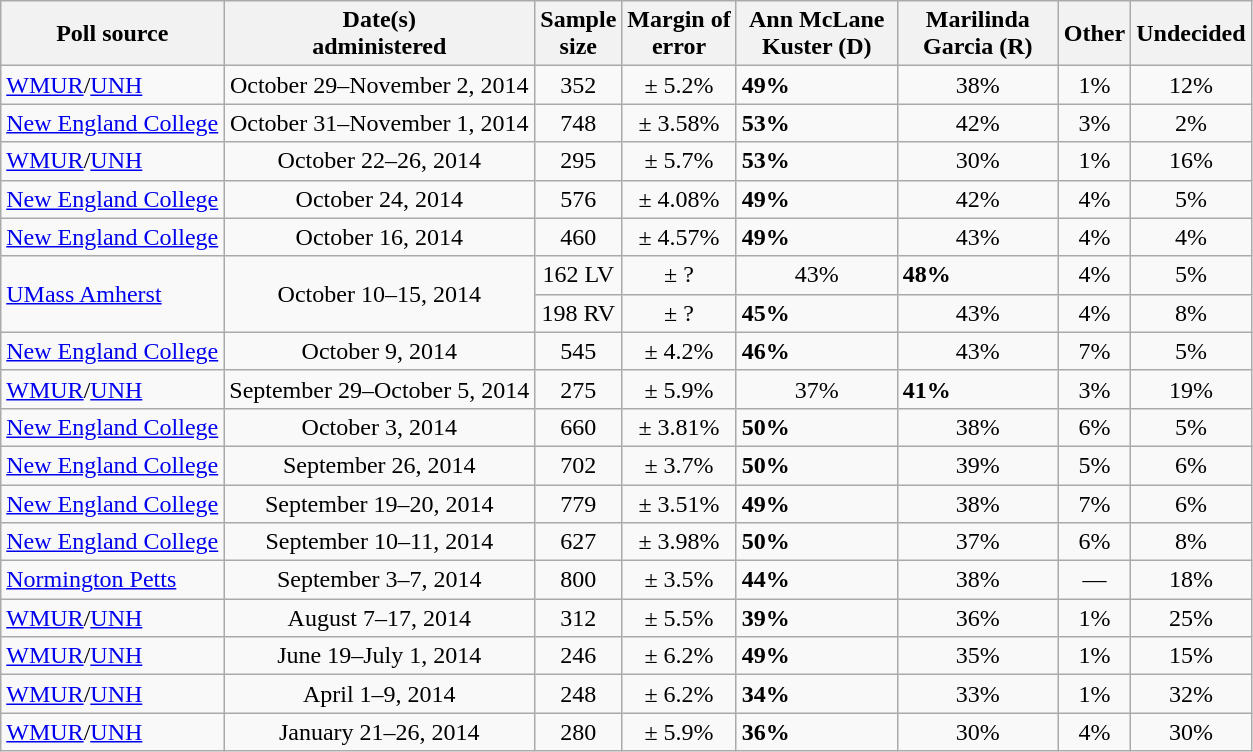<table class="wikitable">
<tr>
<th>Poll source</th>
<th>Date(s)<br>administered</th>
<th>Sample<br>size</th>
<th>Margin of<br>error</th>
<th style="width:100px;">Ann McLane<br>Kuster (D)</th>
<th style="width:100px;">Marilinda<br>Garcia (R)</th>
<th>Other</th>
<th>Undecided</th>
</tr>
<tr>
<td><a href='#'>WMUR</a>/<a href='#'>UNH</a></td>
<td align=center>October 29–November 2, 2014</td>
<td align=center>352</td>
<td align=center>± 5.2%</td>
<td><strong>49%</strong></td>
<td align=center>38%</td>
<td align=center>1%</td>
<td align=center>12%</td>
</tr>
<tr>
<td><a href='#'>New England College</a></td>
<td align=center>October 31–November 1, 2014</td>
<td align=center>748</td>
<td align=center>± 3.58%</td>
<td><strong>53%</strong></td>
<td align=center>42%</td>
<td align=center>3%</td>
<td align=center>2%</td>
</tr>
<tr>
<td><a href='#'>WMUR</a>/<a href='#'>UNH</a></td>
<td align=center>October 22–26, 2014</td>
<td align=center>295</td>
<td align=center>± 5.7%</td>
<td><strong>53%</strong></td>
<td align=center>30%</td>
<td align=center>1%</td>
<td align=center>16%</td>
</tr>
<tr>
<td><a href='#'>New England College</a></td>
<td align=center>October 24, 2014</td>
<td align=center>576</td>
<td align=center>± 4.08%</td>
<td><strong>49%</strong></td>
<td align=center>42%</td>
<td align=center>4%</td>
<td align=center>5%</td>
</tr>
<tr>
<td><a href='#'>New England College</a></td>
<td align=center>October 16, 2014</td>
<td align=center>460</td>
<td align=center>± 4.57%</td>
<td><strong>49%</strong></td>
<td align=center>43%</td>
<td align=center>4%</td>
<td align=center>4%</td>
</tr>
<tr>
<td rowspan=2><a href='#'>UMass Amherst</a></td>
<td align=center rowspan=2>October 10–15, 2014</td>
<td align=center>162 LV</td>
<td align=center>± ?</td>
<td align=center>43%</td>
<td><strong>48%</strong></td>
<td align=center>4%</td>
<td align=center>5%</td>
</tr>
<tr>
<td align=center>198 RV</td>
<td align=center>± ?</td>
<td><strong>45%</strong></td>
<td align=center>43%</td>
<td align=center>4%</td>
<td align=center>8%</td>
</tr>
<tr>
<td><a href='#'>New England College</a></td>
<td align=center>October 9, 2014</td>
<td align=center>545</td>
<td align=center>± 4.2%</td>
<td><strong>46%</strong></td>
<td align=center>43%</td>
<td align=center>7%</td>
<td align=center>5%</td>
</tr>
<tr>
<td><a href='#'>WMUR</a>/<a href='#'>UNH</a></td>
<td align=center>September 29–October 5, 2014</td>
<td align=center>275</td>
<td align=center>± 5.9%</td>
<td align=center>37%</td>
<td><strong>41%</strong></td>
<td align=center>3%</td>
<td align=center>19%</td>
</tr>
<tr>
<td><a href='#'>New England College</a></td>
<td align=center>October 3, 2014</td>
<td align=center>660</td>
<td align=center>± 3.81%</td>
<td><strong>50%</strong></td>
<td align=center>38%</td>
<td align=center>6%</td>
<td align=center>5%</td>
</tr>
<tr>
<td><a href='#'>New England College</a></td>
<td align=center>September 26, 2014</td>
<td align=center>702</td>
<td align=center>± 3.7%</td>
<td><strong>50%</strong></td>
<td align=center>39%</td>
<td align=center>5%</td>
<td align=center>6%</td>
</tr>
<tr>
<td><a href='#'>New England College</a></td>
<td align=center>September 19–20, 2014</td>
<td align=center>779</td>
<td align=center>± 3.51%</td>
<td><strong>49%</strong></td>
<td align=center>38%</td>
<td align=center>7%</td>
<td align=center>6%</td>
</tr>
<tr>
<td><a href='#'>New England College</a></td>
<td align=center>September 10–11, 2014</td>
<td align=center>627</td>
<td align=center>± 3.98%</td>
<td><strong>50%</strong></td>
<td align=center>37%</td>
<td align=center>6%</td>
<td align=center>8%</td>
</tr>
<tr>
<td><a href='#'>Normington Petts</a></td>
<td align=center>September 3–7, 2014</td>
<td align=center>800</td>
<td align=center>± 3.5%</td>
<td><strong>44%</strong></td>
<td align=center>38%</td>
<td align=center>—</td>
<td align=center>18%</td>
</tr>
<tr>
<td><a href='#'>WMUR</a>/<a href='#'>UNH</a></td>
<td align=center>August 7–17, 2014</td>
<td align=center>312</td>
<td align=center>± 5.5%</td>
<td><strong>39%</strong></td>
<td align=center>36%</td>
<td align=center>1%</td>
<td align=center>25%</td>
</tr>
<tr>
<td><a href='#'>WMUR</a>/<a href='#'>UNH</a></td>
<td align=center>June 19–July 1, 2014</td>
<td align=center>246</td>
<td align=center>± 6.2%</td>
<td><strong>49%</strong></td>
<td align=center>35%</td>
<td align=center>1%</td>
<td align=center>15%</td>
</tr>
<tr>
<td><a href='#'>WMUR</a>/<a href='#'>UNH</a></td>
<td align=center>April 1–9, 2014</td>
<td align=center>248</td>
<td align=center>± 6.2%</td>
<td><strong>34%</strong></td>
<td align=center>33%</td>
<td align=center>1%</td>
<td align=center>32%</td>
</tr>
<tr>
<td><a href='#'>WMUR</a>/<a href='#'>UNH</a></td>
<td align=center>January 21–26, 2014</td>
<td align=center>280</td>
<td align=center>± 5.9%</td>
<td><strong>36%</strong></td>
<td align=center>30%</td>
<td align=center>4%</td>
<td align=center>30%</td>
</tr>
</table>
